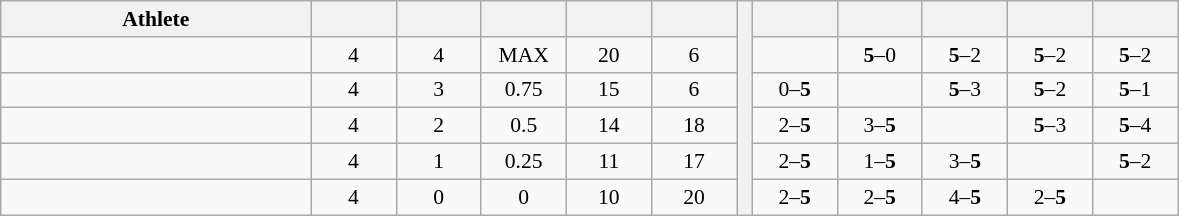<table class="wikitable" style="text-align:center; font-size:90%;">
<tr>
<th width=200>Athlete</th>
<th width=50></th>
<th width=50></th>
<th width=50></th>
<th width=50></th>
<th width=50></th>
<th rowspan=6> </th>
<th width=50></th>
<th width=50></th>
<th width=50></th>
<th width=50></th>
<th width=50></th>
</tr>
<tr>
<td align=left></td>
<td>4</td>
<td>4</td>
<td>MAX</td>
<td>20</td>
<td>6</td>
<td></td>
<td><strong>5</strong>–0</td>
<td><strong>5</strong>–2</td>
<td><strong>5</strong>–2</td>
<td><strong>5</strong>–2</td>
</tr>
<tr>
<td align=left></td>
<td>4</td>
<td>3</td>
<td>0.75</td>
<td>15</td>
<td>6</td>
<td>0–<strong>5</strong></td>
<td></td>
<td><strong>5</strong>–3</td>
<td><strong>5</strong>–2</td>
<td><strong>5</strong>–1</td>
</tr>
<tr>
<td align=left></td>
<td>4</td>
<td>2</td>
<td>0.5</td>
<td>14</td>
<td>18</td>
<td>2–<strong>5</strong></td>
<td>3–<strong>5</strong></td>
<td></td>
<td><strong>5</strong>–3</td>
<td><strong>5</strong>–4</td>
</tr>
<tr>
<td align=left></td>
<td>4</td>
<td>1</td>
<td>0.25</td>
<td>11</td>
<td>17</td>
<td>2–<strong>5</strong></td>
<td>1–<strong>5</strong></td>
<td>3–<strong>5</strong></td>
<td></td>
<td><strong>5</strong>–2</td>
</tr>
<tr>
<td align=left></td>
<td>4</td>
<td>0</td>
<td>0</td>
<td>10</td>
<td>20</td>
<td>2–<strong>5</strong></td>
<td>2–<strong>5</strong></td>
<td>4–<strong>5</strong></td>
<td>2–<strong>5</strong></td>
<td></td>
</tr>
</table>
